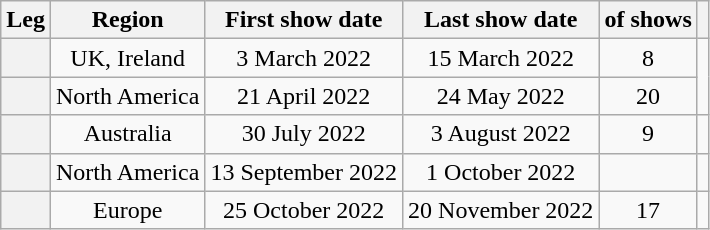<table class="wikitable plainrowheaders" style="text-align:center;">
<tr>
<th scope="col">Leg</th>
<th scope="col">Region</th>
<th scope="col">First show date</th>
<th scope="col">Last show date</th>
<th scope="col"> of shows</th>
<th scope="col"></th>
</tr>
<tr>
<th scope="row"></th>
<td>UK, Ireland</td>
<td>3 March 2022</td>
<td>15 March 2022</td>
<td>8</td>
<td rowspan="2"></td>
</tr>
<tr>
<th scope="row"></th>
<td>North America</td>
<td>21 April 2022</td>
<td>24 May 2022</td>
<td>20</td>
</tr>
<tr>
<th scope="row"></th>
<td>Australia</td>
<td>30 July 2022</td>
<td>3 August 2022</td>
<td>9</td>
<td></td>
</tr>
<tr>
<th scope="row"></th>
<td>North America</td>
<td>13 September 2022</td>
<td>1 October 2022</td>
<td></td>
<td></td>
</tr>
<tr>
<th scope="row"></th>
<td>Europe</td>
<td>25 October 2022</td>
<td>20 November 2022</td>
<td>17</td>
<td></td>
</tr>
</table>
